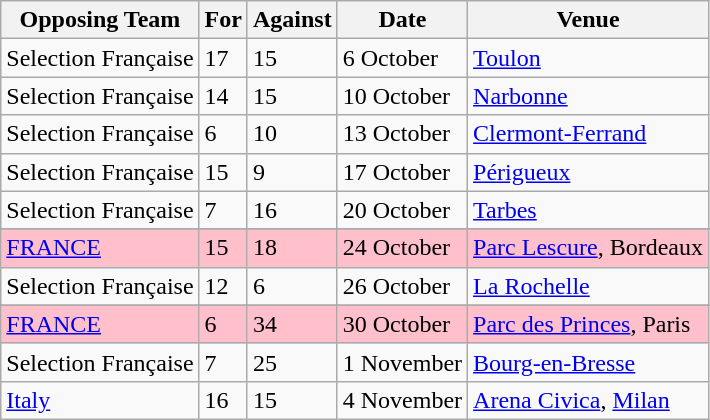<table class="wikitable">
<tr>
<th>Opposing Team</th>
<th>For</th>
<th>Against</th>
<th>Date</th>
<th>Venue</th>
</tr>
<tr>
<td>Selection Française</td>
<td>17</td>
<td>15</td>
<td>6 October</td>
<td><a href='#'>Toulon</a></td>
</tr>
<tr>
<td>Selection Française</td>
<td>14</td>
<td>15</td>
<td>10 October</td>
<td><a href='#'>Narbonne</a></td>
</tr>
<tr>
<td>Selection Française</td>
<td>6</td>
<td>10</td>
<td>13 October</td>
<td><a href='#'>Clermont-Ferrand</a></td>
</tr>
<tr>
<td>Selection Française</td>
<td>15</td>
<td>9</td>
<td>17 October</td>
<td><a href='#'>Périgueux</a></td>
</tr>
<tr>
<td>Selection Française</td>
<td>7</td>
<td>16</td>
<td>20 October</td>
<td><a href='#'>Tarbes</a></td>
</tr>
<tr>
</tr>
<tr style="background:pink">
<td><a href='#'>FRANCE</a></td>
<td>15</td>
<td>18</td>
<td>24 October</td>
<td><a href='#'>Parc Lescure</a>, Bordeaux</td>
</tr>
<tr>
<td>Selection Française</td>
<td>12</td>
<td>6</td>
<td>26 October</td>
<td><a href='#'>La Rochelle</a></td>
</tr>
<tr>
</tr>
<tr style="background:pink">
<td><a href='#'>FRANCE</a></td>
<td>6</td>
<td>34</td>
<td>30 October</td>
<td><a href='#'>Parc des Princes</a>, Paris</td>
</tr>
<tr>
<td>Selection Française</td>
<td>7</td>
<td>25</td>
<td>1 November</td>
<td><a href='#'>Bourg-en-Bresse</a></td>
</tr>
<tr>
<td><a href='#'>Italy</a></td>
<td>16</td>
<td>15</td>
<td>4 November</td>
<td><a href='#'>Arena Civica</a>, <a href='#'>Milan</a></td>
</tr>
</table>
